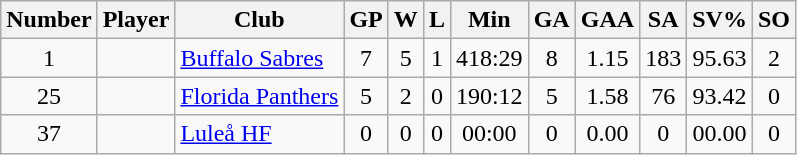<table class="wikitable sortable" style="text-align: center;">
<tr>
<th>Number</th>
<th>Player</th>
<th>Club</th>
<th>GP</th>
<th>W</th>
<th>L</th>
<th>Min</th>
<th>GA</th>
<th>GAA</th>
<th>SA</th>
<th>SV%</th>
<th>SO</th>
</tr>
<tr>
<td>1</td>
<td align=left></td>
<td align=left> <a href='#'>Buffalo Sabres</a></td>
<td>7</td>
<td>5</td>
<td>1</td>
<td>418:29</td>
<td>8</td>
<td>1.15</td>
<td>183</td>
<td>95.63</td>
<td>2</td>
</tr>
<tr>
<td>25</td>
<td align=left></td>
<td align=left> <a href='#'>Florida Panthers</a></td>
<td>5</td>
<td>2</td>
<td>0</td>
<td>190:12</td>
<td>5</td>
<td>1.58</td>
<td>76</td>
<td>93.42</td>
<td>0</td>
</tr>
<tr>
<td>37</td>
<td align=left></td>
<td align=left> <a href='#'>Luleå HF</a></td>
<td>0</td>
<td>0</td>
<td>0</td>
<td>00:00</td>
<td>0</td>
<td>0.00</td>
<td>0</td>
<td>00.00</td>
<td>0</td>
</tr>
</table>
